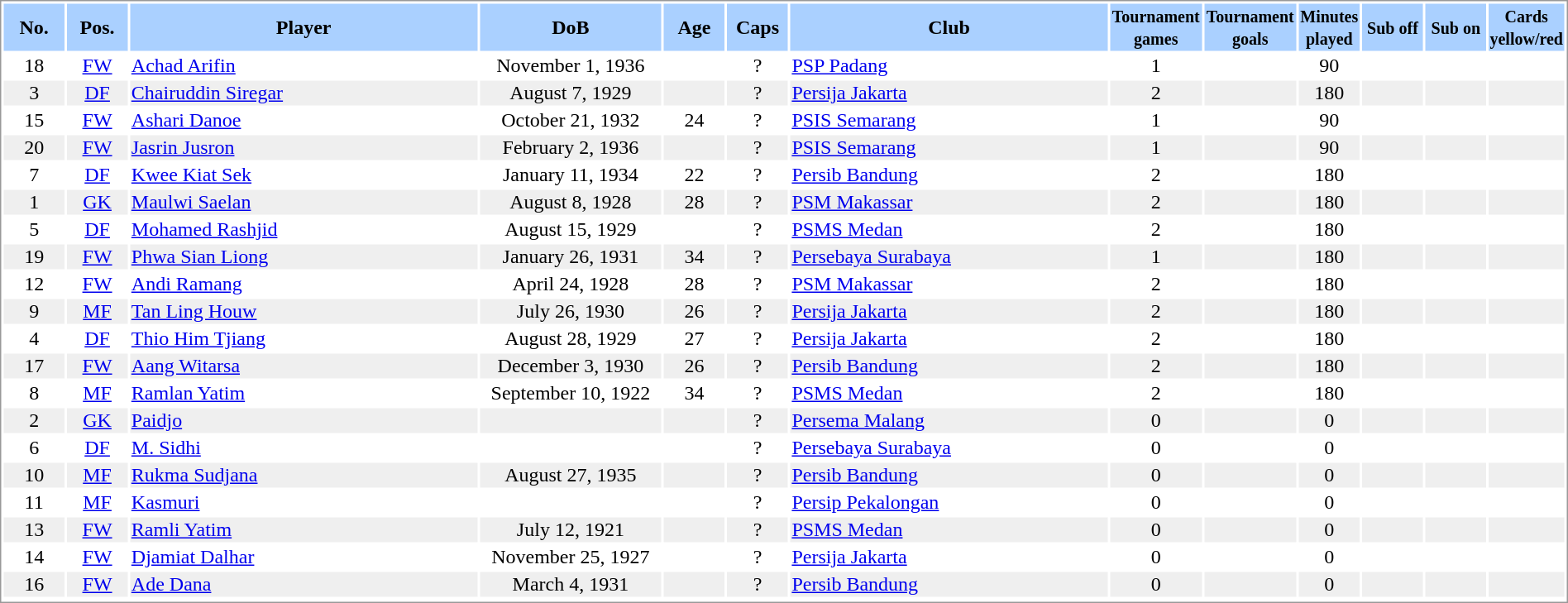<table border="0"  style="width:100%; border:1px solid #999; background:#fff; text-align:center;">
<tr style="text-align:center; background:#aad0ff;">
<th width=4%>No.</th>
<th width=4%>Pos.</th>
<th width=23%>Player</th>
<th width=12%>DoB</th>
<th width=4%>Age</th>
<th width=4%>Caps</th>
<th width=21%>Club</th>
<th width=6%><small>Tournament<br>games</small></th>
<th width=6%><small>Tournament<br>goals</small></th>
<th width=4%><small>Minutes<br>played</small></th>
<th width=4%><small>Sub off</small></th>
<th width=4%><small>Sub on</small></th>
<th width=4%><small>Cards<br>yellow/red</small></th>
</tr>
<tr>
<td>18</td>
<td><a href='#'>FW</a></td>
<td align="left"><a href='#'>Achad Arifin</a></td>
<td>November 1, 1936</td>
<td></td>
<td>?</td>
<td align="left"> <a href='#'>PSP Padang</a></td>
<td>1</td>
<td></td>
<td>90</td>
<td></td>
<td></td>
<td></td>
</tr>
<tr style="background:#efefef;">
<td>3</td>
<td><a href='#'>DF</a></td>
<td align="left"><a href='#'>Chairuddin Siregar</a></td>
<td>August 7, 1929</td>
<td></td>
<td>?</td>
<td align="left"> <a href='#'>Persija Jakarta</a></td>
<td>2</td>
<td></td>
<td>180</td>
<td></td>
<td></td>
<td></td>
</tr>
<tr>
<td>15</td>
<td><a href='#'>FW</a></td>
<td align="left"><a href='#'>Ashari Danoe</a></td>
<td>October 21, 1932</td>
<td>24</td>
<td>?</td>
<td align="left"> <a href='#'>PSIS Semarang</a></td>
<td>1</td>
<td></td>
<td>90</td>
<td></td>
<td></td>
<td></td>
</tr>
<tr style="background:#efefef;">
<td>20</td>
<td><a href='#'>FW</a></td>
<td align="left"><a href='#'>Jasrin Jusron</a></td>
<td>February 2, 1936</td>
<td></td>
<td>?</td>
<td align="left"> <a href='#'>PSIS Semarang</a></td>
<td>1</td>
<td></td>
<td>90</td>
<td></td>
<td></td>
<td></td>
</tr>
<tr>
<td>7</td>
<td><a href='#'>DF</a></td>
<td align="left"><a href='#'>Kwee Kiat Sek</a></td>
<td>January 11, 1934</td>
<td>22</td>
<td>?</td>
<td align="left"> <a href='#'>Persib Bandung</a></td>
<td>2</td>
<td></td>
<td>180</td>
<td></td>
<td></td>
<td></td>
</tr>
<tr style="background:#efefef;">
<td>1</td>
<td><a href='#'>GK</a></td>
<td align="left"><a href='#'>Maulwi Saelan</a></td>
<td>August 8, 1928</td>
<td>28</td>
<td>?</td>
<td align="left"> <a href='#'>PSM Makassar</a></td>
<td>2</td>
<td></td>
<td>180</td>
<td></td>
<td></td>
<td></td>
</tr>
<tr>
<td>5</td>
<td><a href='#'>DF</a></td>
<td align="left"><a href='#'>Mohamed Rashjid</a></td>
<td>August 15, 1929</td>
<td></td>
<td>?</td>
<td align="left"> <a href='#'>PSMS Medan</a></td>
<td>2</td>
<td></td>
<td>180</td>
<td></td>
<td></td>
<td></td>
</tr>
<tr style="background:#efefef;">
<td>19</td>
<td><a href='#'>FW</a></td>
<td align="left"><a href='#'>Phwa Sian Liong</a></td>
<td>January 26, 1931</td>
<td>34</td>
<td>?</td>
<td align="left"> <a href='#'>Persebaya Surabaya</a></td>
<td>1</td>
<td></td>
<td>180</td>
<td></td>
<td></td>
<td></td>
</tr>
<tr>
<td>12</td>
<td><a href='#'>FW</a></td>
<td align="left"><a href='#'>Andi Ramang</a></td>
<td>April 24, 1928</td>
<td>28</td>
<td>?</td>
<td align="left"> <a href='#'>PSM Makassar</a></td>
<td>2</td>
<td></td>
<td>180</td>
<td></td>
<td></td>
<td></td>
</tr>
<tr style="background:#efefef;">
<td>9</td>
<td><a href='#'>MF</a></td>
<td align="left"><a href='#'>Tan Ling Houw</a></td>
<td>July 26, 1930</td>
<td>26</td>
<td>?</td>
<td align="left"> <a href='#'>Persija Jakarta</a></td>
<td>2</td>
<td></td>
<td>180</td>
<td></td>
<td></td>
<td></td>
</tr>
<tr>
<td>4</td>
<td><a href='#'>DF</a></td>
<td align="left"><a href='#'>Thio Him Tjiang</a></td>
<td>August 28, 1929</td>
<td>27</td>
<td>?</td>
<td align="left"> <a href='#'>Persija Jakarta</a></td>
<td>2</td>
<td></td>
<td>180</td>
<td></td>
<td></td>
<td></td>
</tr>
<tr style="background:#efefef;">
<td>17</td>
<td><a href='#'>FW</a></td>
<td align="left"><a href='#'>Aang Witarsa</a></td>
<td>December 3, 1930</td>
<td>26</td>
<td>?</td>
<td align="left"> <a href='#'>Persib Bandung</a></td>
<td>2</td>
<td></td>
<td>180</td>
<td></td>
<td></td>
<td></td>
</tr>
<tr>
<td>8</td>
<td><a href='#'>MF</a></td>
<td align="left"><a href='#'>Ramlan Yatim</a></td>
<td>September 10, 1922</td>
<td>34</td>
<td>?</td>
<td align="left"> <a href='#'>PSMS Medan</a></td>
<td>2</td>
<td></td>
<td>180</td>
<td></td>
<td></td>
<td></td>
</tr>
<tr style="background:#efefef;">
<td>2</td>
<td><a href='#'>GK</a></td>
<td align="left"><a href='#'>Paidjo</a></td>
<td></td>
<td></td>
<td>?</td>
<td align="left"> <a href='#'>Persema Malang</a></td>
<td>0</td>
<td></td>
<td>0</td>
<td></td>
<td></td>
<td></td>
</tr>
<tr>
<td>6</td>
<td><a href='#'>DF</a></td>
<td align="left"><a href='#'>M. Sidhi</a></td>
<td></td>
<td></td>
<td>?</td>
<td align="left"> <a href='#'>Persebaya Surabaya</a></td>
<td>0</td>
<td></td>
<td>0</td>
<td></td>
<td></td>
<td></td>
</tr>
<tr style="background:#efefef;">
<td>10</td>
<td><a href='#'>MF</a></td>
<td align="left"><a href='#'>Rukma Sudjana</a></td>
<td>August 27, 1935</td>
<td></td>
<td>?</td>
<td align="left"> <a href='#'>Persib Bandung</a></td>
<td>0</td>
<td></td>
<td>0</td>
<td></td>
<td></td>
<td></td>
</tr>
<tr>
<td>11</td>
<td><a href='#'>MF</a></td>
<td align="left"><a href='#'>Kasmuri</a></td>
<td></td>
<td></td>
<td>?</td>
<td align="left"> <a href='#'>Persip Pekalongan</a></td>
<td>0</td>
<td></td>
<td>0</td>
<td></td>
<td></td>
<td></td>
</tr>
<tr style="background:#efefef;">
<td>13</td>
<td><a href='#'>FW</a></td>
<td align="left"><a href='#'>Ramli Yatim</a></td>
<td>July 12, 1921</td>
<td></td>
<td>?</td>
<td align="left"> <a href='#'>PSMS Medan</a></td>
<td>0</td>
<td></td>
<td>0</td>
<td></td>
<td></td>
<td></td>
</tr>
<tr>
<td>14</td>
<td><a href='#'>FW</a></td>
<td align="left"><a href='#'>Djamiat Dalhar</a></td>
<td>November 25, 1927</td>
<td></td>
<td>?</td>
<td align="left"> <a href='#'>Persija Jakarta</a></td>
<td>0</td>
<td></td>
<td>0</td>
<td></td>
<td></td>
<td></td>
</tr>
<tr style="background:#efefef;">
<td>16</td>
<td><a href='#'>FW</a></td>
<td align="left"><a href='#'>Ade Dana</a></td>
<td>March 4, 1931</td>
<td></td>
<td>?</td>
<td align="left"> <a href='#'>Persib Bandung</a></td>
<td>0</td>
<td></td>
<td>0</td>
<td></td>
<td></td>
<td></td>
</tr>
<tr>
</tr>
</table>
